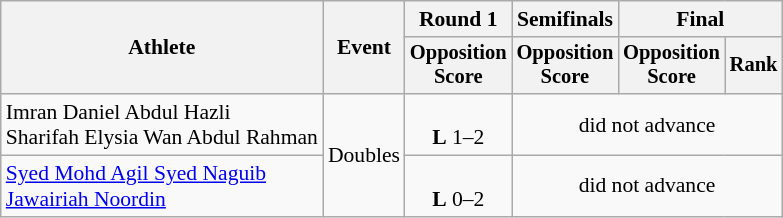<table class="wikitable" style="font-size:90%; text-align:center">
<tr>
<th rowspan="2">Athlete</th>
<th rowspan="2">Event</th>
<th>Round 1</th>
<th>Semifinals</th>
<th colspan="2">Final</th>
</tr>
<tr style="font-size:95%">
<th>Opposition<br>Score</th>
<th>Opposition<br>Score</th>
<th>Opposition<br>Score</th>
<th>Rank</th>
</tr>
<tr>
<td align="left">Imran Daniel Abdul  Hazli<br>Sharifah Elysia Wan Abdul Rahman</td>
<td align="left" rowspan=2>Doubles</td>
<td><br><strong>L</strong> 1–2</td>
<td colspan=3>did not advance</td>
</tr>
<tr>
<td align="left"><a href='#'>Syed Mohd Agil Syed Naguib</a><br><a href='#'>Jawairiah Noordin</a></td>
<td><br><strong>L</strong> 0–2</td>
<td colspan=3>did not advance</td>
</tr>
</table>
